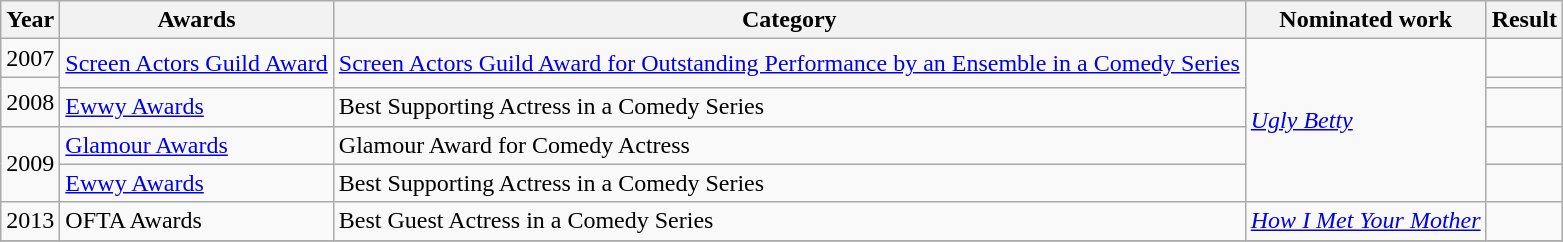<table class="wikitable sortable">
<tr>
<th>Year</th>
<th>Awards</th>
<th>Category</th>
<th>Nominated work</th>
<th>Result</th>
</tr>
<tr>
<td>2007</td>
<td rowspan="2"><a href='#'>Screen Actors Guild Award</a></td>
<td rowspan="2"><a href='#'>Screen Actors Guild Award for Outstanding Performance by an Ensemble in a Comedy Series</a></td>
<td rowspan="5"><em><a href='#'>Ugly Betty</a></em></td>
<td></td>
</tr>
<tr>
<td rowspan="2">2008</td>
<td></td>
</tr>
<tr>
<td><a href='#'>Ewwy Awards</a></td>
<td>Best Supporting Actress in a Comedy Series</td>
<td></td>
</tr>
<tr>
<td rowspan="2">2009</td>
<td><a href='#'>Glamour Awards</a></td>
<td>Glamour Award for Comedy Actress</td>
<td></td>
</tr>
<tr>
<td><a href='#'>Ewwy Awards</a></td>
<td>Best Supporting Actress in a Comedy Series</td>
<td></td>
</tr>
<tr>
<td>2013</td>
<td>OFTA Awards</td>
<td>Best Guest Actress in a Comedy Series</td>
<td><em><a href='#'>How I Met Your Mother</a></em></td>
<td></td>
</tr>
<tr>
</tr>
</table>
